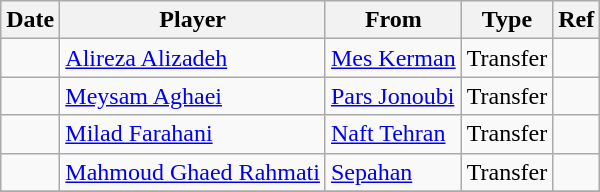<table class="wikitable">
<tr>
<th><strong>Date</strong></th>
<th><strong>Player</strong></th>
<th><strong>From</strong></th>
<th><strong>Type</strong></th>
<th><strong>Ref</strong></th>
</tr>
<tr>
<td></td>
<td> <a href='#'>Alireza Alizadeh</a></td>
<td> <a href='#'>Mes Kerman</a></td>
<td>Transfer</td>
<td></td>
</tr>
<tr>
<td></td>
<td> <a href='#'>Meysam Aghaei</a></td>
<td> <a href='#'>Pars Jonoubi</a></td>
<td>Transfer</td>
<td></td>
</tr>
<tr>
<td></td>
<td> <a href='#'>Milad Farahani</a></td>
<td> <a href='#'>Naft Tehran</a></td>
<td>Transfer</td>
<td></td>
</tr>
<tr>
<td></td>
<td> <a href='#'>Mahmoud Ghaed Rahmati</a></td>
<td> <a href='#'>Sepahan</a></td>
<td>Transfer</td>
<td></td>
</tr>
<tr>
</tr>
</table>
